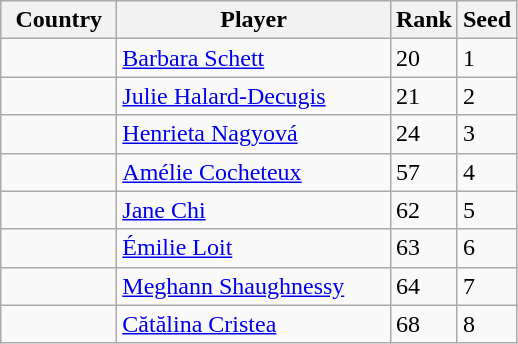<table class="sortable wikitable">
<tr>
<th width="70">Country</th>
<th width="175">Player</th>
<th>Rank</th>
<th>Seed</th>
</tr>
<tr>
<td></td>
<td><a href='#'>Barbara Schett</a></td>
<td>20</td>
<td>1</td>
</tr>
<tr>
<td></td>
<td><a href='#'>Julie Halard-Decugis</a></td>
<td>21</td>
<td>2</td>
</tr>
<tr>
<td></td>
<td><a href='#'>Henrieta Nagyová</a></td>
<td>24</td>
<td>3</td>
</tr>
<tr>
<td></td>
<td><a href='#'>Amélie Cocheteux</a></td>
<td>57</td>
<td>4</td>
</tr>
<tr>
<td></td>
<td><a href='#'>Jane Chi</a></td>
<td>62</td>
<td>5</td>
</tr>
<tr>
<td></td>
<td><a href='#'>Émilie Loit</a></td>
<td>63</td>
<td>6</td>
</tr>
<tr>
<td></td>
<td><a href='#'>Meghann Shaughnessy</a></td>
<td>64</td>
<td>7</td>
</tr>
<tr>
<td></td>
<td><a href='#'>Cătălina Cristea</a></td>
<td>68</td>
<td>8</td>
</tr>
</table>
